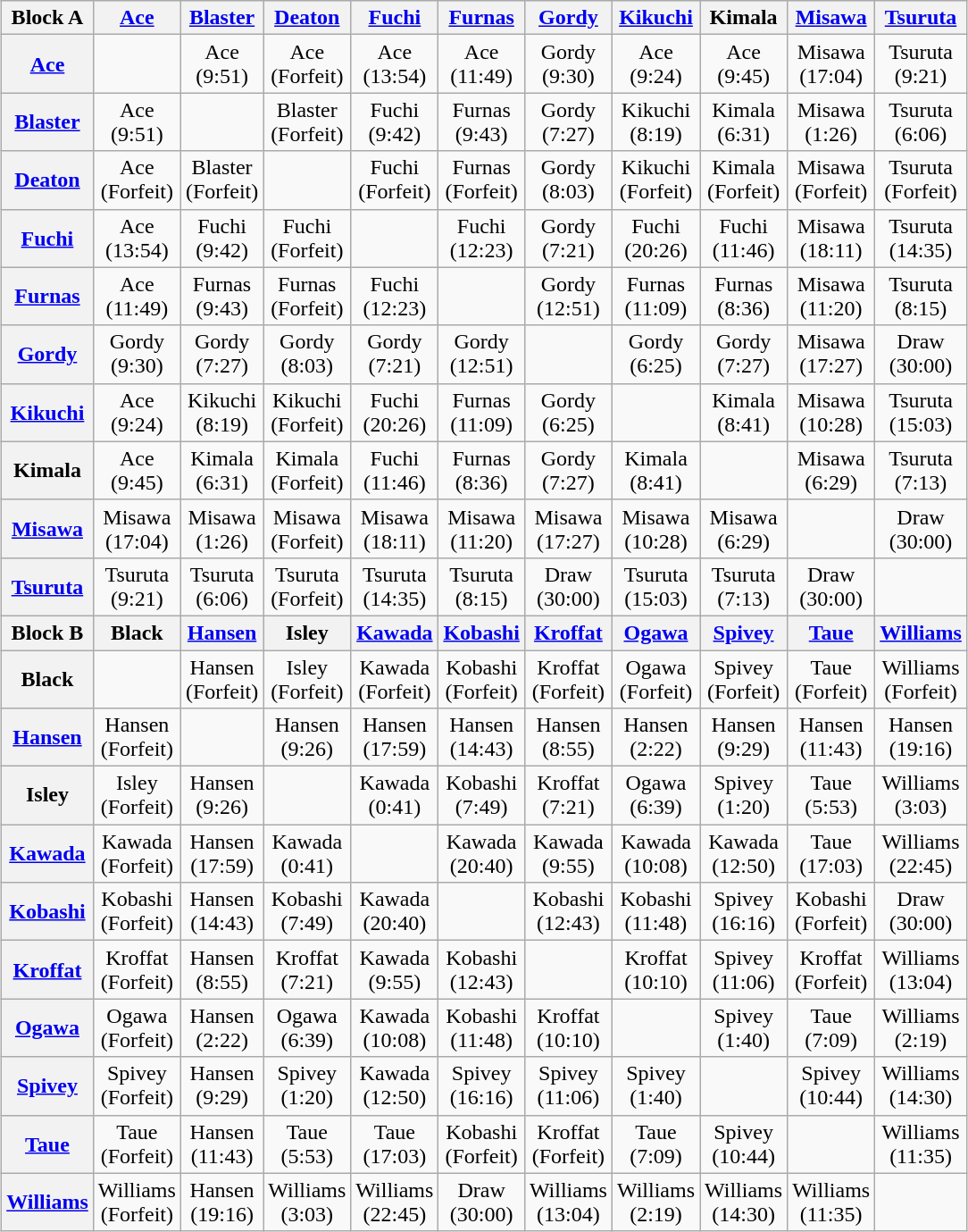<table class="wikitable" style="margin: 1em auto 1em auto; text-align:center;">
<tr>
<th>Block A</th>
<th><a href='#'>Ace</a></th>
<th><a href='#'>Blaster</a></th>
<th><a href='#'>Deaton</a></th>
<th><a href='#'>Fuchi</a></th>
<th><a href='#'>Furnas</a></th>
<th><a href='#'>Gordy</a></th>
<th><a href='#'>Kikuchi</a></th>
<th>Kimala</th>
<th><a href='#'>Misawa</a></th>
<th><a href='#'>Tsuruta</a></th>
</tr>
<tr>
<th><a href='#'>Ace</a></th>
<td></td>
<td>Ace<br>(9:51)</td>
<td>Ace<br>(Forfeit)</td>
<td>Ace<br>(13:54)</td>
<td>Ace<br>(11:49)</td>
<td>Gordy<br>(9:30)</td>
<td>Ace<br>(9:24)</td>
<td>Ace<br>(9:45)</td>
<td>Misawa<br>(17:04)</td>
<td>Tsuruta<br>(9:21)</td>
</tr>
<tr>
<th><a href='#'>Blaster</a></th>
<td>Ace<br>(9:51)</td>
<td></td>
<td>Blaster<br>(Forfeit)</td>
<td>Fuchi<br>(9:42)</td>
<td>Furnas<br>(9:43)</td>
<td>Gordy<br>(7:27)</td>
<td>Kikuchi<br>(8:19)</td>
<td>Kimala<br>(6:31)</td>
<td>Misawa<br>(1:26)</td>
<td>Tsuruta<br>(6:06)</td>
</tr>
<tr>
<th><a href='#'>Deaton</a></th>
<td>Ace<br>(Forfeit)</td>
<td>Blaster<br>(Forfeit)</td>
<td></td>
<td>Fuchi<br>(Forfeit)</td>
<td>Furnas<br>(Forfeit)</td>
<td>Gordy<br>(8:03)</td>
<td>Kikuchi<br>(Forfeit)</td>
<td>Kimala<br>(Forfeit)</td>
<td>Misawa<br>(Forfeit)</td>
<td>Tsuruta<br>(Forfeit)</td>
</tr>
<tr>
<th><a href='#'>Fuchi</a></th>
<td>Ace<br>(13:54)</td>
<td>Fuchi<br>(9:42)</td>
<td>Fuchi<br>(Forfeit)</td>
<td></td>
<td>Fuchi<br>(12:23)</td>
<td>Gordy<br>(7:21)</td>
<td>Fuchi<br>(20:26)</td>
<td>Fuchi<br>(11:46)</td>
<td>Misawa<br>(18:11)</td>
<td>Tsuruta<br>(14:35)</td>
</tr>
<tr>
<th><a href='#'>Furnas</a></th>
<td>Ace<br>(11:49)</td>
<td>Furnas<br>(9:43)</td>
<td>Furnas<br>(Forfeit)</td>
<td>Fuchi<br>(12:23)</td>
<td></td>
<td>Gordy<br>(12:51)</td>
<td>Furnas<br>(11:09)</td>
<td>Furnas<br>(8:36)</td>
<td>Misawa<br>(11:20)</td>
<td>Tsuruta<br>(8:15)</td>
</tr>
<tr>
<th><a href='#'>Gordy</a></th>
<td>Gordy<br>(9:30)</td>
<td>Gordy<br>(7:27)</td>
<td>Gordy<br>(8:03)</td>
<td>Gordy<br>(7:21)</td>
<td>Gordy<br>(12:51)</td>
<td></td>
<td>Gordy<br>(6:25)</td>
<td>Gordy<br>(7:27)</td>
<td>Misawa<br>(17:27)</td>
<td>Draw<br>(30:00)</td>
</tr>
<tr>
<th><a href='#'>Kikuchi</a></th>
<td>Ace<br>(9:24)</td>
<td>Kikuchi<br>(8:19)</td>
<td>Kikuchi<br>(Forfeit)</td>
<td>Fuchi<br>(20:26)</td>
<td>Furnas<br>(11:09)</td>
<td>Gordy<br>(6:25)</td>
<td></td>
<td>Kimala<br>(8:41)</td>
<td>Misawa<br>(10:28)</td>
<td>Tsuruta<br>(15:03)</td>
</tr>
<tr>
<th>Kimala</th>
<td>Ace<br>(9:45)</td>
<td>Kimala<br>(6:31)</td>
<td>Kimala<br>(Forfeit)</td>
<td>Fuchi<br>(11:46)</td>
<td>Furnas<br>(8:36)</td>
<td>Gordy<br>(7:27)</td>
<td>Kimala<br>(8:41)</td>
<td></td>
<td>Misawa<br>(6:29)</td>
<td>Tsuruta<br>(7:13)</td>
</tr>
<tr>
<th><a href='#'>Misawa</a></th>
<td>Misawa<br>(17:04)</td>
<td>Misawa<br>(1:26)</td>
<td>Misawa<br>(Forfeit)</td>
<td>Misawa<br>(18:11)</td>
<td>Misawa<br>(11:20)</td>
<td>Misawa<br>(17:27)</td>
<td>Misawa<br>(10:28)</td>
<td>Misawa<br>(6:29)</td>
<td></td>
<td>Draw<br>(30:00)</td>
</tr>
<tr>
<th><a href='#'>Tsuruta</a></th>
<td>Tsuruta<br>(9:21)</td>
<td>Tsuruta<br>(6:06)</td>
<td>Tsuruta<br>(Forfeit)</td>
<td>Tsuruta<br>(14:35)</td>
<td>Tsuruta<br>(8:15)</td>
<td>Draw<br>(30:00)</td>
<td>Tsuruta<br>(15:03)</td>
<td>Tsuruta<br>(7:13)</td>
<td>Draw<br>(30:00)</td>
<td></td>
</tr>
<tr>
<th>Block B</th>
<th>Black</th>
<th><a href='#'>Hansen</a></th>
<th>Isley</th>
<th><a href='#'>Kawada</a></th>
<th><a href='#'>Kobashi</a></th>
<th><a href='#'>Kroffat</a></th>
<th><a href='#'>Ogawa</a></th>
<th><a href='#'>Spivey</a></th>
<th><a href='#'>Taue</a></th>
<th><a href='#'>Williams</a></th>
</tr>
<tr>
<th>Black</th>
<td></td>
<td>Hansen<br>(Forfeit)</td>
<td>Isley<br>(Forfeit)</td>
<td>Kawada<br>(Forfeit)</td>
<td>Kobashi<br>(Forfeit)</td>
<td>Kroffat<br>(Forfeit)</td>
<td>Ogawa<br>(Forfeit)</td>
<td>Spivey<br>(Forfeit)</td>
<td>Taue<br>(Forfeit)</td>
<td>Williams<br>(Forfeit)</td>
</tr>
<tr>
<th><a href='#'>Hansen</a></th>
<td>Hansen<br>(Forfeit)</td>
<td></td>
<td>Hansen<br>(9:26)</td>
<td>Hansen<br>(17:59)</td>
<td>Hansen<br>(14:43)</td>
<td>Hansen<br>(8:55)</td>
<td>Hansen<br>(2:22)</td>
<td>Hansen<br>(9:29)</td>
<td>Hansen<br>(11:43)</td>
<td>Hansen<br>(19:16)</td>
</tr>
<tr>
<th>Isley</th>
<td>Isley<br>(Forfeit)</td>
<td>Hansen<br>(9:26)</td>
<td></td>
<td>Kawada<br>(0:41)</td>
<td>Kobashi<br>(7:49)</td>
<td>Kroffat<br>(7:21)</td>
<td>Ogawa<br>(6:39)</td>
<td>Spivey<br>(1:20)</td>
<td>Taue<br>(5:53)</td>
<td>Williams<br>(3:03)</td>
</tr>
<tr>
<th><a href='#'>Kawada</a></th>
<td>Kawada<br>(Forfeit)</td>
<td>Hansen<br>(17:59)</td>
<td>Kawada<br>(0:41)</td>
<td></td>
<td>Kawada<br>(20:40)</td>
<td>Kawada<br>(9:55)</td>
<td>Kawada<br>(10:08)</td>
<td>Kawada<br>(12:50)</td>
<td>Taue<br>(17:03)</td>
<td>Williams<br>(22:45)</td>
</tr>
<tr>
<th><a href='#'>Kobashi</a></th>
<td>Kobashi<br>(Forfeit)</td>
<td>Hansen<br>(14:43)</td>
<td>Kobashi<br>(7:49)</td>
<td>Kawada<br>(20:40)</td>
<td></td>
<td>Kobashi<br>(12:43)</td>
<td>Kobashi<br>(11:48)</td>
<td>Spivey<br>(16:16)</td>
<td>Kobashi<br>(Forfeit)</td>
<td>Draw<br>(30:00)</td>
</tr>
<tr>
<th><a href='#'>Kroffat</a></th>
<td>Kroffat<br>(Forfeit)</td>
<td>Hansen<br>(8:55)</td>
<td>Kroffat<br>(7:21)</td>
<td>Kawada<br>(9:55)</td>
<td>Kobashi<br>(12:43)</td>
<td></td>
<td>Kroffat<br>(10:10)</td>
<td>Spivey<br>(11:06)</td>
<td>Kroffat<br>(Forfeit)</td>
<td>Williams<br>(13:04)</td>
</tr>
<tr>
<th><a href='#'>Ogawa</a></th>
<td>Ogawa<br>(Forfeit)</td>
<td>Hansen<br>(2:22)</td>
<td>Ogawa<br>(6:39)</td>
<td>Kawada<br>(10:08)</td>
<td>Kobashi<br>(11:48)</td>
<td>Kroffat<br>(10:10)</td>
<td></td>
<td>Spivey<br>(1:40)</td>
<td>Taue<br>(7:09)</td>
<td>Williams<br>(2:19)</td>
</tr>
<tr>
<th><a href='#'>Spivey</a></th>
<td>Spivey<br>(Forfeit)</td>
<td>Hansen<br>(9:29)</td>
<td>Spivey<br>(1:20)</td>
<td>Kawada<br>(12:50)</td>
<td>Spivey<br>(16:16)</td>
<td>Spivey<br>(11:06)</td>
<td>Spivey<br>(1:40)</td>
<td></td>
<td>Spivey<br>(10:44)</td>
<td>Williams<br>(14:30)</td>
</tr>
<tr>
<th><a href='#'>Taue</a></th>
<td>Taue<br>(Forfeit)</td>
<td>Hansen<br>(11:43)</td>
<td>Taue<br>(5:53)</td>
<td>Taue<br>(17:03)</td>
<td>Kobashi<br>(Forfeit)</td>
<td>Kroffat<br>(Forfeit)</td>
<td>Taue<br>(7:09)</td>
<td>Spivey<br>(10:44)</td>
<td></td>
<td>Williams<br>(11:35)</td>
</tr>
<tr>
<th><a href='#'>Williams</a></th>
<td>Williams<br>(Forfeit)</td>
<td>Hansen<br>(19:16)</td>
<td>Williams<br>(3:03)</td>
<td>Williams<br>(22:45)</td>
<td>Draw<br>(30:00)</td>
<td>Williams<br>(13:04)</td>
<td>Williams<br>(2:19)</td>
<td>Williams<br>(14:30)</td>
<td>Williams<br>(11:35)</td>
<td></td>
</tr>
</table>
